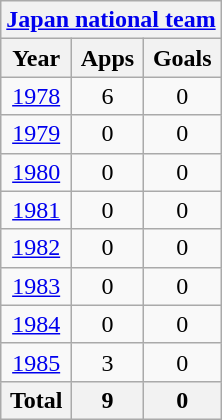<table class="wikitable" style="text-align:center">
<tr>
<th colspan=3><a href='#'>Japan national team</a></th>
</tr>
<tr>
<th>Year</th>
<th>Apps</th>
<th>Goals</th>
</tr>
<tr>
<td><a href='#'>1978</a></td>
<td>6</td>
<td>0</td>
</tr>
<tr>
<td><a href='#'>1979</a></td>
<td>0</td>
<td>0</td>
</tr>
<tr>
<td><a href='#'>1980</a></td>
<td>0</td>
<td>0</td>
</tr>
<tr>
<td><a href='#'>1981</a></td>
<td>0</td>
<td>0</td>
</tr>
<tr>
<td><a href='#'>1982</a></td>
<td>0</td>
<td>0</td>
</tr>
<tr>
<td><a href='#'>1983</a></td>
<td>0</td>
<td>0</td>
</tr>
<tr>
<td><a href='#'>1984</a></td>
<td>0</td>
<td>0</td>
</tr>
<tr>
<td><a href='#'>1985</a></td>
<td>3</td>
<td>0</td>
</tr>
<tr>
<th>Total</th>
<th>9</th>
<th>0</th>
</tr>
</table>
